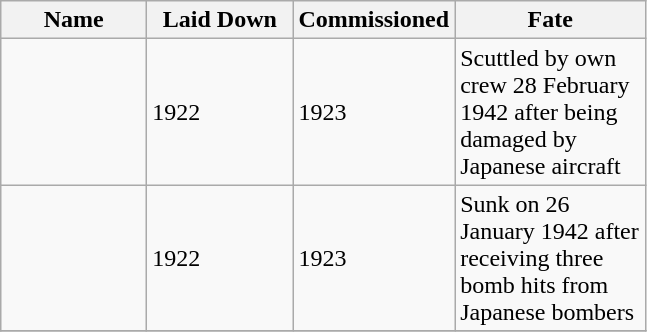<table class="wikitable">
<tr>
<th width="90">Name</th>
<th width="90">Laid Down</th>
<th width="90">Commissioned</th>
<th width="120">Fate</th>
</tr>
<tr>
<td></td>
<td>1922</td>
<td>1923</td>
<td>Scuttled by own crew 28 February 1942 after being damaged by Japanese aircraft</td>
</tr>
<tr>
<td></td>
<td>1922</td>
<td>1923</td>
<td>Sunk on 26 January 1942 after receiving three bomb hits from Japanese bombers</td>
</tr>
<tr>
</tr>
</table>
